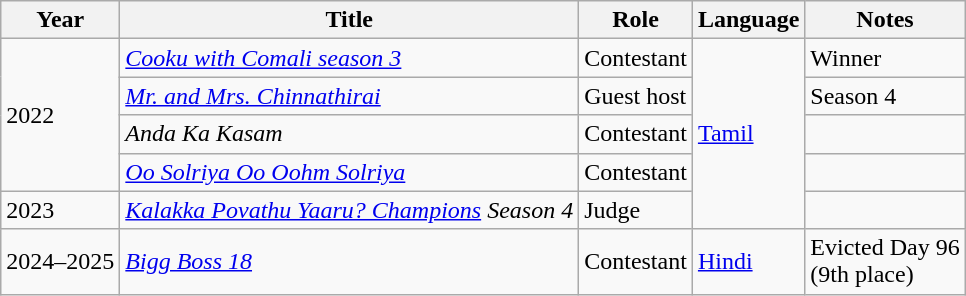<table class="wikitable sortable">
<tr>
<th>Year</th>
<th>Title</th>
<th>Role</th>
<th>Language</th>
<th class="unsortable">Notes</th>
</tr>
<tr>
<td rowspan="4">2022</td>
<td><em><a href='#'>Cooku with Comali season 3</a></em></td>
<td>Contestant</td>
<td rowspan="5"><a href='#'>Tamil</a></td>
<td>Winner</td>
</tr>
<tr>
<td><em><a href='#'>Mr. and Mrs. Chinnathirai</a></em></td>
<td>Guest host</td>
<td>Season 4</td>
</tr>
<tr>
<td><em>Anda Ka Kasam</em></td>
<td>Contestant</td>
<td></td>
</tr>
<tr>
<td><em><a href='#'>Oo Solriya Oo Oohm Solriya</a></em></td>
<td>Contestant</td>
<td></td>
</tr>
<tr>
<td>2023</td>
<td><em><a href='#'>Kalakka Povathu Yaaru? Champions</a> Season 4</em></td>
<td>Judge</td>
<td></td>
</tr>
<tr>
<td>2024–2025</td>
<td><em><a href='#'>Bigg Boss 18</a></em></td>
<td>Contestant</td>
<td><a href='#'>Hindi</a></td>
<td>Evicted Day 96<br>(9th place)</td>
</tr>
</table>
